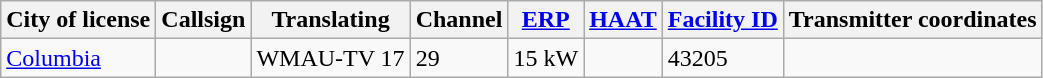<table class="wikitable">
<tr>
<th>City of license</th>
<th>Callsign</th>
<th>Translating</th>
<th>Channel</th>
<th><a href='#'>ERP</a></th>
<th><a href='#'>HAAT</a></th>
<th><a href='#'>Facility ID</a></th>
<th>Transmitter coordinates</th>
</tr>
<tr>
<td><a href='#'>Columbia</a></td>
<td><strong></strong></td>
<td>WMAU-TV 17</td>
<td>29</td>
<td>15 kW</td>
<td></td>
<td>43205</td>
<td></td>
</tr>
</table>
